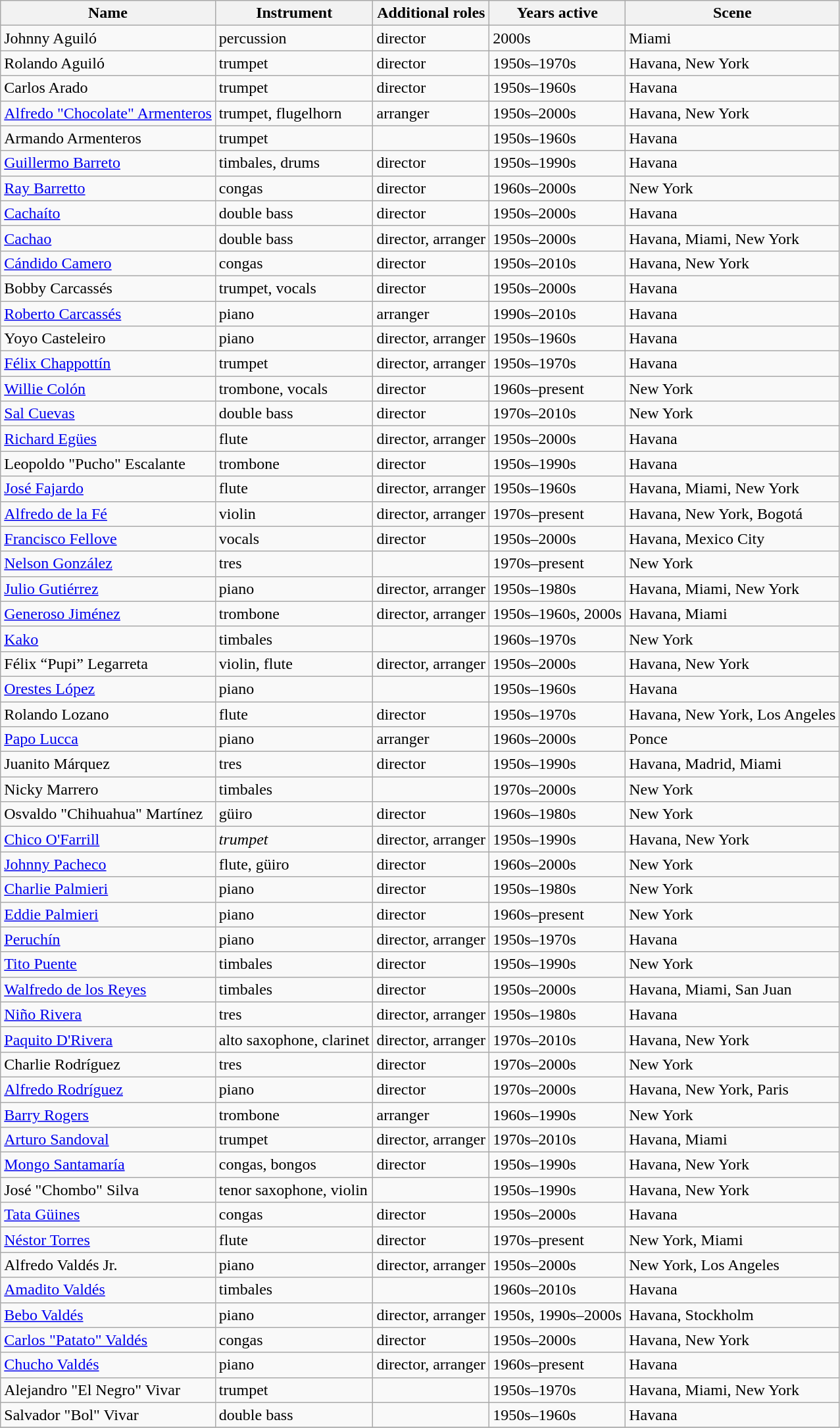<table class="wikitable sortable" border="1">
<tr>
<th scope="col">Name</th>
<th scope="col">Instrument</th>
<th scope="col">Additional roles</th>
<th scope="col">Years active</th>
<th scope="col">Scene</th>
</tr>
<tr>
<td data-sort-value="Aguiló, Johnny">Johnny Aguiló</td>
<td>percussion</td>
<td>director</td>
<td>2000s</td>
<td>Miami</td>
</tr>
<tr>
<td data-sort-value="Aguiló, Rolando">Rolando Aguiló</td>
<td>trumpet</td>
<td>director</td>
<td>1950s–1970s</td>
<td>Havana, New York</td>
</tr>
<tr>
<td data-sort-value="Arado, Carlos">Carlos Arado</td>
<td>trumpet</td>
<td>director</td>
<td>1950s–1960s</td>
<td>Havana</td>
</tr>
<tr>
<td data-sort-value="Armenteros, Alfredo"><a href='#'>Alfredo "Chocolate" Armenteros</a></td>
<td>trumpet, flugelhorn</td>
<td>arranger</td>
<td>1950s–2000s</td>
<td>Havana, New York</td>
</tr>
<tr>
<td data-sort-value="Armenteros, Armando">Armando Armenteros</td>
<td>trumpet</td>
<td></td>
<td>1950s–1960s</td>
<td>Havana</td>
</tr>
<tr>
<td data-sort-value="Barreto, Guillermo"><a href='#'>Guillermo Barreto</a></td>
<td>timbales, drums</td>
<td>director</td>
<td>1950s–1990s</td>
<td>Havana</td>
</tr>
<tr>
<td data-sort-value="Barretto, Ray"><a href='#'>Ray Barretto</a></td>
<td>congas</td>
<td>director</td>
<td>1960s–2000s</td>
<td>New York</td>
</tr>
<tr>
<td><a href='#'>Cachaíto</a></td>
<td>double bass</td>
<td>director</td>
<td>1950s–2000s</td>
<td>Havana</td>
</tr>
<tr>
<td><a href='#'>Cachao</a></td>
<td>double bass</td>
<td>director, arranger</td>
<td>1950s–2000s</td>
<td>Havana, Miami, New York</td>
</tr>
<tr>
<td data-sort-value="Camero, Cándido"><a href='#'>Cándido Camero</a></td>
<td>congas</td>
<td>director</td>
<td>1950s–2010s</td>
<td>Havana, New York</td>
</tr>
<tr>
<td data-sort-value="Carcassés, Bobby">Bobby Carcassés</td>
<td>trumpet, vocals</td>
<td>director</td>
<td>1950s–2000s</td>
<td>Havana</td>
</tr>
<tr>
<td data-sort-value="Carcassés, Roberto"><a href='#'>Roberto Carcassés</a></td>
<td>piano</td>
<td>arranger</td>
<td>1990s–2010s</td>
<td>Havana</td>
</tr>
<tr>
<td data-sort-value="Casteleiro, Yoyo">Yoyo Casteleiro</td>
<td>piano</td>
<td>director, arranger</td>
<td>1950s–1960s</td>
<td>Havana</td>
</tr>
<tr>
<td data-sort-value="Chappottín, Félix"><a href='#'>Félix Chappottín</a></td>
<td>trumpet</td>
<td>director, arranger</td>
<td>1950s–1970s</td>
<td>Havana</td>
</tr>
<tr>
<td data-sort-value="Colón, Willie"><a href='#'>Willie Colón</a></td>
<td>trombone, vocals</td>
<td>director</td>
<td>1960s–present</td>
<td>New York</td>
</tr>
<tr>
<td data-sort-value="Cuevas, Sal"><a href='#'>Sal Cuevas</a></td>
<td>double bass</td>
<td>director</td>
<td>1970s–2010s</td>
<td>New York</td>
</tr>
<tr>
<td data-sort-value="Egües, Richard"><a href='#'>Richard Egües</a></td>
<td>flute</td>
<td>director, arranger</td>
<td>1950s–2000s</td>
<td>Havana</td>
</tr>
<tr>
<td data-sort-value="Escalante, Leopoldo">Leopoldo "Pucho" Escalante</td>
<td>trombone</td>
<td>director</td>
<td>1950s–1990s</td>
<td>Havana</td>
</tr>
<tr>
<td data-sort-value="Fajardo, José"><a href='#'>José Fajardo</a></td>
<td>flute</td>
<td>director, arranger</td>
<td>1950s–1960s</td>
<td>Havana, Miami, New York</td>
</tr>
<tr>
<td data-sort-value="de la Fé, Alfredo"><a href='#'>Alfredo de la Fé</a></td>
<td>violin</td>
<td>director, arranger</td>
<td>1970s–present</td>
<td>Havana, New York, Bogotá</td>
</tr>
<tr>
<td data-sort-value="Fellove, Francisco"><a href='#'>Francisco Fellove</a></td>
<td>vocals</td>
<td>director</td>
<td>1950s–2000s</td>
<td>Havana, Mexico City</td>
</tr>
<tr>
<td data-sort-value="González, Nelson"><a href='#'>Nelson González</a></td>
<td>tres</td>
<td></td>
<td>1970s–present</td>
<td>New York</td>
</tr>
<tr>
<td data-sort-value="Gutiérrez, Julio"><a href='#'>Julio Gutiérrez</a></td>
<td>piano</td>
<td>director, arranger</td>
<td>1950s–1980s</td>
<td>Havana, Miami, New York</td>
</tr>
<tr>
<td data-sort-value="Jiménez, Generoso"><a href='#'>Generoso Jiménez</a></td>
<td>trombone</td>
<td>director, arranger</td>
<td>1950s–1960s, 2000s</td>
<td>Havana, Miami</td>
</tr>
<tr>
<td data-sort-value="Kako"><a href='#'>Kako</a></td>
<td>timbales</td>
<td></td>
<td>1960s–1970s</td>
<td>New York</td>
</tr>
<tr>
<td data-sort-value="Legarreta, José">Félix “Pupi” Legarreta</td>
<td>violin, flute</td>
<td>director, arranger</td>
<td>1950s–2000s</td>
<td>Havana, New York</td>
</tr>
<tr>
<td data-sort-value="Lopez, Orestes"><a href='#'>Orestes López</a></td>
<td>piano</td>
<td></td>
<td>1950s–1960s</td>
<td>Havana</td>
</tr>
<tr>
<td data-sort-value="Lozano, Rolando">Rolando Lozano</td>
<td>flute</td>
<td>director</td>
<td>1950s–1970s</td>
<td>Havana, New York, Los Angeles</td>
</tr>
<tr>
<td data-sort-value="Lucca, Papo"><a href='#'>Papo Lucca</a></td>
<td>piano</td>
<td>arranger</td>
<td>1960s–2000s</td>
<td>Ponce</td>
</tr>
<tr>
<td data-sort-value="Márquez, Juanito">Juanito Márquez</td>
<td>tres</td>
<td>director</td>
<td>1950s–1990s</td>
<td>Havana, Madrid, Miami</td>
</tr>
<tr>
<td data-sort-value="Marrero, Nicky">Nicky Marrero</td>
<td>timbales</td>
<td></td>
<td>1970s–2000s</td>
<td>New York</td>
</tr>
<tr>
<td data-sort-value="Martínez, Osvaldo">Osvaldo "Chihuahua" Martínez</td>
<td>güiro</td>
<td>director</td>
<td>1960s–1980s</td>
<td>New York</td>
</tr>
<tr>
<td data-sort-value="O'Farrill, Chico"><a href='#'>Chico O'Farrill</a></td>
<td><em>trumpet</em></td>
<td>director, arranger</td>
<td>1950s–1990s</td>
<td>Havana, New York</td>
</tr>
<tr>
<td data-sort-value="Pacheco, Johnny"><a href='#'>Johnny Pacheco</a></td>
<td>flute, güiro</td>
<td>director</td>
<td>1960s–2000s</td>
<td>New York</td>
</tr>
<tr>
<td data-sort-value="Palmieri, Charlie"><a href='#'>Charlie Palmieri</a></td>
<td>piano</td>
<td>director</td>
<td>1950s–1980s</td>
<td>New York</td>
</tr>
<tr>
<td data-sort-value="Palmieri, Eddie"><a href='#'>Eddie Palmieri</a></td>
<td>piano</td>
<td>director</td>
<td>1960s–present</td>
<td>New York</td>
</tr>
<tr>
<td><a href='#'>Peruchín</a></td>
<td>piano</td>
<td>director, arranger</td>
<td>1950s–1970s</td>
<td>Havana</td>
</tr>
<tr>
<td data-sort-value="Puente, Tito"><a href='#'>Tito Puente</a></td>
<td>timbales</td>
<td>director</td>
<td>1950s–1990s</td>
<td>New York</td>
</tr>
<tr>
<td data-sort-value="Reyes, Walfredo de los"><a href='#'>Walfredo de los Reyes</a></td>
<td>timbales</td>
<td>director</td>
<td>1950s–2000s</td>
<td>Havana, Miami, San Juan</td>
</tr>
<tr>
<td data-sort-value="Rivera, Niño"><a href='#'>Niño Rivera</a></td>
<td>tres</td>
<td>director, arranger</td>
<td>1950s–1980s</td>
<td>Havana</td>
</tr>
<tr>
<td data-sort-value="D'Rivera, Paquito"><a href='#'>Paquito D'Rivera</a></td>
<td>alto saxophone, clarinet</td>
<td>director, arranger</td>
<td>1970s–2010s</td>
<td>Havana, New York</td>
</tr>
<tr>
<td data-sort-value="Rodríguez, Charlie">Charlie Rodríguez</td>
<td>tres</td>
<td>director</td>
<td>1970s–2000s</td>
<td>New York</td>
</tr>
<tr>
<td data-sort-value="Rodríguez, Alfredo"><a href='#'>Alfredo Rodríguez</a></td>
<td>piano</td>
<td>director</td>
<td>1970s–2000s</td>
<td>Havana, New York, Paris</td>
</tr>
<tr>
<td data-sort-value="Rogers, Barry"><a href='#'>Barry Rogers</a></td>
<td>trombone</td>
<td>arranger</td>
<td>1960s–1990s</td>
<td>New York</td>
</tr>
<tr>
<td data-sort-value="Sandoval, Arturo"><a href='#'>Arturo Sandoval</a></td>
<td>trumpet</td>
<td>director, arranger</td>
<td>1970s–2010s</td>
<td>Havana, Miami</td>
</tr>
<tr>
<td data-sort-value="Santamaría, Mongo"><a href='#'>Mongo Santamaría</a></td>
<td>congas, bongos</td>
<td>director</td>
<td>1950s–1990s</td>
<td>Havana, New York</td>
</tr>
<tr>
<td data-sort-value="Silva, José">José "Chombo" Silva</td>
<td>tenor saxophone, violin</td>
<td></td>
<td>1950s–1990s</td>
<td>Havana, New York</td>
</tr>
<tr>
<td><a href='#'>Tata Güines</a></td>
<td>congas</td>
<td>director</td>
<td>1950s–2000s</td>
<td>Havana</td>
</tr>
<tr>
<td data-sort-value="Torres, Néstor"><a href='#'>Néstor Torres</a></td>
<td>flute</td>
<td>director</td>
<td>1970s–present</td>
<td>New York, Miami</td>
</tr>
<tr>
<td data-sort-value="Valdés, Alfredo">Alfredo Valdés Jr.</td>
<td>piano</td>
<td>director, arranger</td>
<td>1950s–2000s</td>
<td>New York, Los Angeles</td>
</tr>
<tr>
<td data-sort-value="Valdés, Amadito"><a href='#'>Amadito Valdés</a></td>
<td>timbales</td>
<td></td>
<td>1960s–2010s</td>
<td>Havana</td>
</tr>
<tr>
<td data-sort-value="Valdés, Bebo"><a href='#'>Bebo Valdés</a></td>
<td>piano</td>
<td>director, arranger</td>
<td>1950s, 1990s–2000s</td>
<td>Havana, Stockholm</td>
</tr>
<tr>
<td data-sort-value="Valdés, Carlos"><a href='#'>Carlos "Patato" Valdés</a></td>
<td>congas</td>
<td>director</td>
<td>1950s–2000s</td>
<td>Havana, New York</td>
</tr>
<tr>
<td data-sort-value="Valdés, Chucho"><a href='#'>Chucho Valdés</a></td>
<td>piano</td>
<td>director, arranger</td>
<td>1960s–present</td>
<td>Havana</td>
</tr>
<tr>
<td data-sort-value="Vivar, Alejandro">Alejandro "El Negro" Vivar</td>
<td>trumpet</td>
<td></td>
<td>1950s–1970s</td>
<td>Havana, Miami, New York</td>
</tr>
<tr>
<td data-sort-value="Vivar, Salvador">Salvador "Bol" Vivar</td>
<td>double bass</td>
<td></td>
<td>1950s–1960s</td>
<td>Havana</td>
</tr>
<tr>
</tr>
</table>
